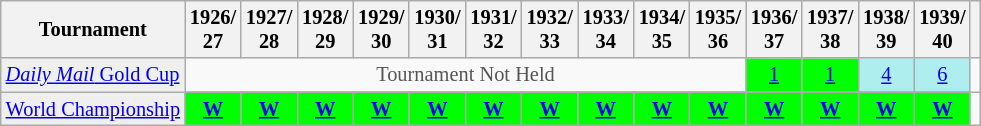<table class="wikitable" style="font-size:85%;">
<tr>
<th>Tournament</th>
<th>1926/<br>27</th>
<th>1927/<br>28</th>
<th>1928/<br>29</th>
<th>1929/<br>30</th>
<th>1930/<br>31</th>
<th>1931/<br>32</th>
<th>1932/<br>33</th>
<th>1933/<br>34</th>
<th>1934/<br>35</th>
<th>1935/<br>36</th>
<th>1936/<br>37</th>
<th>1937/<br>38</th>
<th>1938/<br>39</th>
<th>1939/<br>40</th>
<th></th>
</tr>
<tr>
<td style="background:#EFEFEF;"><a href='#'><em>Daily Mail</em> Gold Cup</a></td>
<td colspan="10" style="text-align:center; color:#555555;">Tournament Not Held</td>
<td align="center" style="background:#0f0;"><a href='#'>1</a></td>
<td align="center" style="background:#0f0;"><a href='#'>1</a></td>
<td align="center" style="background:#afeeee;"><a href='#'>4</a></td>
<td align="center" style="background:#afeeee;"><a href='#'>6</a></td>
<td align="center"></td>
</tr>
<tr>
<td style="background:#EFEFEF;"><a href='#'>World Championship</a></td>
<td style="text-align:center; background:#0f0;"><a href='#'><strong>W</strong></a></td>
<td style="text-align:center; background:#0f0;"><a href='#'><strong>W</strong></a></td>
<td style="text-align:center; background:#0f0;"><a href='#'><strong>W</strong></a></td>
<td style="text-align:center; background:#0f0;"><a href='#'><strong>W</strong></a></td>
<td style="text-align:center; background:#0f0;"><a href='#'><strong>W</strong></a></td>
<td style="text-align:center; background:#0f0;"><a href='#'><strong>W</strong></a></td>
<td style="text-align:center; background:#0f0;"><a href='#'><strong>W</strong></a></td>
<td style="text-align:center; background:#0f0;"><a href='#'><strong>W</strong></a></td>
<td style="text-align:center; background:#0f0;"><a href='#'><strong>W</strong></a></td>
<td style="text-align:center; background:#0f0;"><a href='#'><strong>W</strong></a></td>
<td style="text-align:center; background:#0f0;"><a href='#'><strong>W</strong></a></td>
<td style="text-align:center; background:#0f0;"><a href='#'><strong>W</strong></a></td>
<td style="text-align:center; background:#0f0;"><a href='#'><strong>W</strong></a></td>
<td style="text-align:center; background:#0f0;"><a href='#'><strong>W</strong></a></td>
<td align="center"></td>
</tr>
</table>
